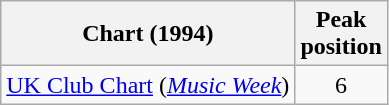<table class="wikitable">
<tr>
<th>Chart (1994)</th>
<th>Peak<br>position</th>
</tr>
<tr>
<td><a href='#'>UK Club Chart</a> (<em><a href='#'>Music Week</a></em>)</td>
<td align="center">6</td>
</tr>
</table>
